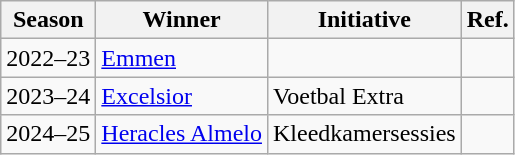<table class="wikitable">
<tr>
<th>Season</th>
<th>Winner</th>
<th>Initiative</th>
<th>Ref.</th>
</tr>
<tr>
<td>2022–23</td>
<td><a href='#'>Emmen</a></td>
<td></td>
<td></td>
</tr>
<tr>
<td>2023–24</td>
<td><a href='#'>Excelsior</a></td>
<td>Voetbal Extra</td>
<td></td>
</tr>
<tr>
<td>2024–25</td>
<td><a href='#'>Heracles Almelo</a></td>
<td>Kleedkamersessies</td>
<td></td>
</tr>
</table>
